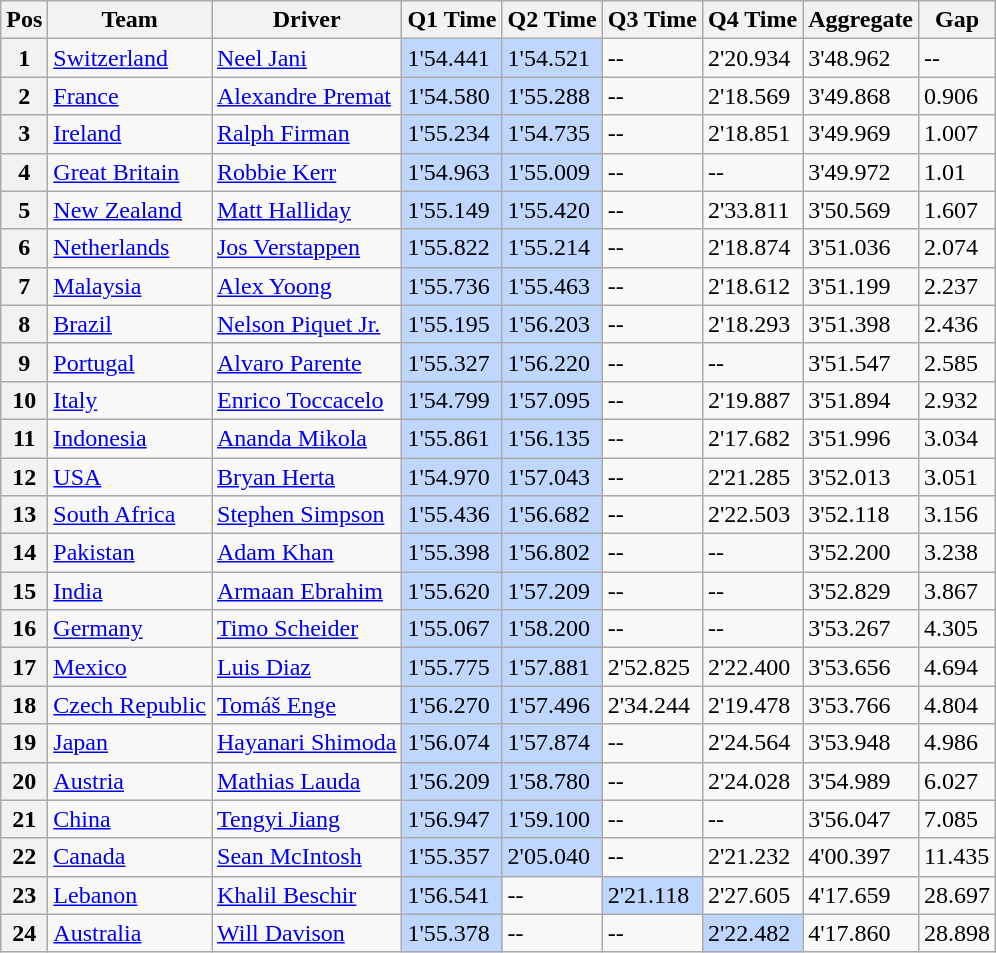<table class="wikitable">
<tr>
<th>Pos</th>
<th>Team</th>
<th>Driver</th>
<th>Q1 Time</th>
<th>Q2 Time</th>
<th>Q3 Time</th>
<th>Q4 Time</th>
<th>Aggregate</th>
<th>Gap</th>
</tr>
<tr>
<th>1</th>
<td> <a href='#'>Switzerland</a></td>
<td><a href='#'>Neel Jani</a></td>
<td style="background:#BFD7FF;">1'54.441</td>
<td style="background:#BFD7FF;">1'54.521</td>
<td>--</td>
<td>2'20.934</td>
<td>3'48.962</td>
<td>--</td>
</tr>
<tr>
<th>2</th>
<td> <a href='#'>France</a></td>
<td><a href='#'>Alexandre Premat</a></td>
<td style="background:#BFD7FF;">1'54.580</td>
<td style="background:#BFD7FF;">1'55.288</td>
<td>--</td>
<td>2'18.569</td>
<td>3'49.868</td>
<td>0.906</td>
</tr>
<tr>
<th>3</th>
<td> <a href='#'>Ireland</a></td>
<td><a href='#'>Ralph Firman</a></td>
<td style="background:#BFD7FF;">1'55.234</td>
<td style="background:#BFD7FF;">1'54.735</td>
<td>--</td>
<td>2'18.851</td>
<td>3'49.969</td>
<td>1.007</td>
</tr>
<tr>
<th>4</th>
<td> <a href='#'>Great Britain</a></td>
<td><a href='#'>Robbie Kerr</a></td>
<td style="background:#BFD7FF;">1'54.963</td>
<td style="background:#BFD7FF;">1'55.009</td>
<td>--</td>
<td>--</td>
<td>3'49.972</td>
<td>1.01</td>
</tr>
<tr>
<th>5</th>
<td> <a href='#'>New Zealand</a></td>
<td><a href='#'>Matt Halliday</a></td>
<td style="background:#BFD7FF;">1'55.149</td>
<td style="background:#BFD7FF;">1'55.420</td>
<td>--</td>
<td>2'33.811</td>
<td>3'50.569</td>
<td>1.607</td>
</tr>
<tr>
<th>6</th>
<td> <a href='#'>Netherlands</a></td>
<td><a href='#'>Jos Verstappen</a></td>
<td style="background:#BFD7FF;">1'55.822</td>
<td style="background:#BFD7FF;">1'55.214</td>
<td>--</td>
<td>2'18.874</td>
<td>3'51.036</td>
<td>2.074</td>
</tr>
<tr>
<th>7</th>
<td> <a href='#'>Malaysia</a></td>
<td><a href='#'>Alex Yoong</a></td>
<td style="background:#BFD7FF;">1'55.736</td>
<td style="background:#BFD7FF;">1'55.463</td>
<td>--</td>
<td>2'18.612</td>
<td>3'51.199</td>
<td>2.237</td>
</tr>
<tr>
<th>8</th>
<td> <a href='#'>Brazil</a></td>
<td><a href='#'>Nelson Piquet Jr.</a></td>
<td style="background:#BFD7FF;">1'55.195</td>
<td style="background:#BFD7FF;">1'56.203</td>
<td>--</td>
<td>2'18.293</td>
<td>3'51.398</td>
<td>2.436</td>
</tr>
<tr>
<th>9</th>
<td> <a href='#'>Portugal</a></td>
<td><a href='#'>Alvaro Parente</a></td>
<td style="background:#BFD7FF;">1'55.327</td>
<td style="background:#BFD7FF;">1'56.220</td>
<td>--</td>
<td>--</td>
<td>3'51.547</td>
<td>2.585</td>
</tr>
<tr>
<th>10</th>
<td> <a href='#'>Italy</a></td>
<td><a href='#'>Enrico Toccacelo</a></td>
<td style="background:#BFD7FF;">1'54.799</td>
<td style="background:#BFD7FF;">1'57.095</td>
<td>--</td>
<td>2'19.887</td>
<td>3'51.894</td>
<td>2.932</td>
</tr>
<tr>
<th>11</th>
<td> <a href='#'>Indonesia</a></td>
<td><a href='#'>Ananda Mikola</a></td>
<td style="background:#BFD7FF;">1'55.861</td>
<td style="background:#BFD7FF;">1'56.135</td>
<td>--</td>
<td>2'17.682</td>
<td>3'51.996</td>
<td>3.034</td>
</tr>
<tr>
<th>12</th>
<td> <a href='#'>USA</a></td>
<td><a href='#'>Bryan Herta</a></td>
<td style="background:#BFD7FF;">1'54.970</td>
<td style="background:#BFD7FF;">1'57.043</td>
<td>--</td>
<td>2'21.285</td>
<td>3'52.013</td>
<td>3.051</td>
</tr>
<tr>
<th>13</th>
<td> <a href='#'>South Africa</a></td>
<td><a href='#'>Stephen Simpson</a></td>
<td style="background:#BFD7FF;">1'55.436</td>
<td style="background:#BFD7FF;">1'56.682</td>
<td>--</td>
<td>2'22.503</td>
<td>3'52.118</td>
<td>3.156</td>
</tr>
<tr>
<th>14</th>
<td> <a href='#'>Pakistan</a></td>
<td><a href='#'>Adam Khan</a></td>
<td style="background:#BFD7FF;">1'55.398</td>
<td style="background:#BFD7FF;">1'56.802</td>
<td>--</td>
<td>--</td>
<td>3'52.200</td>
<td>3.238</td>
</tr>
<tr>
<th>15</th>
<td> <a href='#'>India</a></td>
<td><a href='#'>Armaan Ebrahim</a></td>
<td style="background:#BFD7FF;">1'55.620</td>
<td style="background:#BFD7FF;">1'57.209</td>
<td>--</td>
<td>--</td>
<td>3'52.829</td>
<td>3.867</td>
</tr>
<tr>
<th>16</th>
<td> <a href='#'>Germany</a></td>
<td><a href='#'>Timo Scheider</a></td>
<td style="background:#BFD7FF;">1'55.067</td>
<td style="background:#BFD7FF;">1'58.200</td>
<td>--</td>
<td>--</td>
<td>3'53.267</td>
<td>4.305</td>
</tr>
<tr>
<th>17</th>
<td> <a href='#'>Mexico</a></td>
<td><a href='#'>Luis Diaz</a></td>
<td style="background:#BFD7FF;">1'55.775</td>
<td style="background:#BFD7FF;">1'57.881</td>
<td>2'52.825</td>
<td>2'22.400</td>
<td>3'53.656</td>
<td>4.694</td>
</tr>
<tr>
<th>18</th>
<td> <a href='#'>Czech Republic</a></td>
<td><a href='#'>Tomáš Enge</a></td>
<td style="background:#BFD7FF;">1'56.270</td>
<td style="background:#BFD7FF;">1'57.496</td>
<td>2'34.244</td>
<td>2'19.478</td>
<td>3'53.766</td>
<td>4.804</td>
</tr>
<tr>
<th>19</th>
<td> <a href='#'>Japan</a></td>
<td><a href='#'>Hayanari Shimoda</a></td>
<td style="background:#BFD7FF;">1'56.074</td>
<td style="background:#BFD7FF;">1'57.874</td>
<td>--</td>
<td>2'24.564</td>
<td>3'53.948</td>
<td>4.986</td>
</tr>
<tr>
<th>20</th>
<td> <a href='#'>Austria</a></td>
<td><a href='#'>Mathias Lauda</a></td>
<td style="background:#BFD7FF;">1'56.209</td>
<td style="background:#BFD7FF;">1'58.780</td>
<td>--</td>
<td>2'24.028</td>
<td>3'54.989</td>
<td>6.027</td>
</tr>
<tr>
<th>21</th>
<td> <a href='#'>China</a></td>
<td><a href='#'>Tengyi Jiang</a></td>
<td style="background:#BFD7FF;">1'56.947</td>
<td style="background:#BFD7FF;">1'59.100</td>
<td>--</td>
<td>--</td>
<td>3'56.047</td>
<td>7.085</td>
</tr>
<tr>
<th>22</th>
<td> <a href='#'>Canada</a></td>
<td><a href='#'>Sean McIntosh</a></td>
<td style="background:#BFD7FF;">1'55.357</td>
<td style="background:#BFD7FF;">2'05.040</td>
<td>--</td>
<td>2'21.232</td>
<td>4'00.397</td>
<td>11.435</td>
</tr>
<tr>
<th>23</th>
<td> <a href='#'>Lebanon</a></td>
<td><a href='#'>Khalil Beschir</a></td>
<td style="background:#BFD7FF;">1'56.541</td>
<td>--</td>
<td style="background:#BFD7FF;">2'21.118</td>
<td>2'27.605</td>
<td>4'17.659</td>
<td>28.697</td>
</tr>
<tr>
<th>24</th>
<td> <a href='#'>Australia</a></td>
<td><a href='#'>Will Davison</a></td>
<td style="background:#BFD7FF;">1'55.378</td>
<td>--</td>
<td>--</td>
<td style="background:#BFD7FF;">2'22.482</td>
<td>4'17.860</td>
<td>28.898</td>
</tr>
</table>
